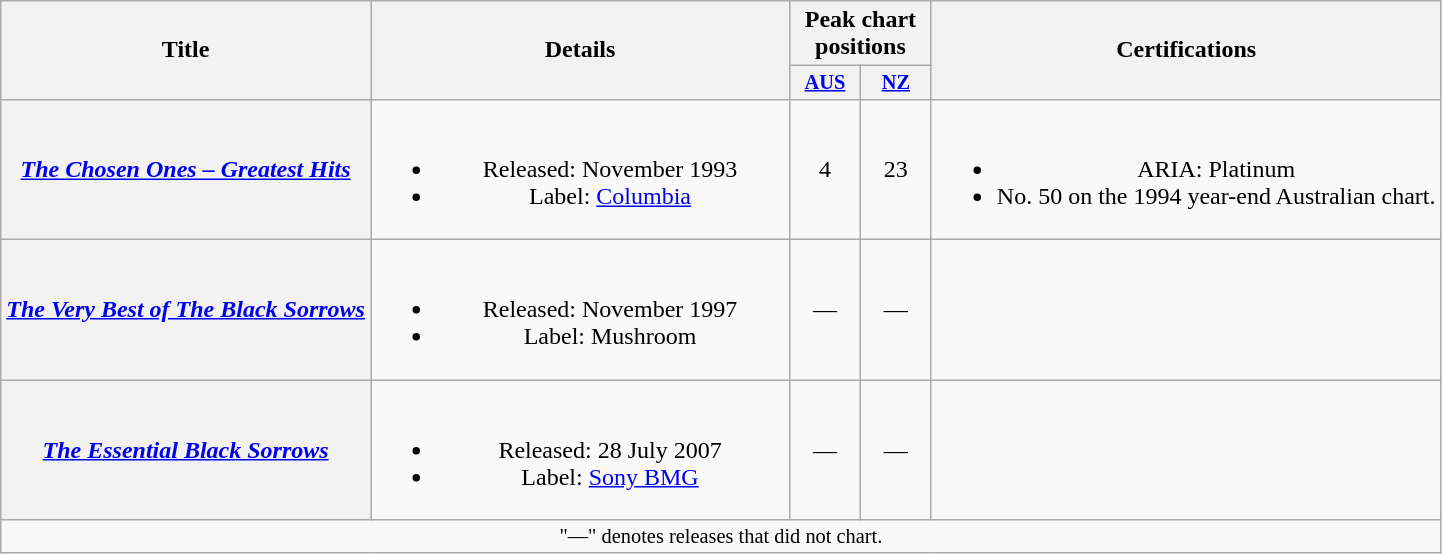<table class="wikitable plainrowheaders" style="text-align:center;" border="1">
<tr>
<th scope="col" rowspan="2">Title</th>
<th scope="col" rowspan="2" style="width:17em;">Details</th>
<th scope="col" colspan="2">Peak chart positions</th>
<th scope="col" rowspan="2">Certifications</th>
</tr>
<tr>
<th style="width:3em;font-size:85%"><a href='#'>AUS</a><br></th>
<th style="width:3em;font-size:85%"><a href='#'>NZ</a><br></th>
</tr>
<tr>
<th scope="row"><em><a href='#'>The Chosen Ones – Greatest Hits</a></em></th>
<td><br><ul><li>Released: November 1993</li><li>Label: <a href='#'>Columbia</a></li></ul></td>
<td align="center">4</td>
<td align="center">23</td>
<td><br><ul><li>ARIA: Platinum</li><li>No. 50 on the 1994 year-end Australian chart.</li></ul></td>
</tr>
<tr>
<th scope="row"><em><a href='#'>The Very Best of The Black Sorrows</a></em></th>
<td><br><ul><li>Released: November 1997</li><li>Label: Mushroom</li></ul></td>
<td align="center">—</td>
<td align="center">—</td>
<td></td>
</tr>
<tr>
<th scope="row"><em><a href='#'>The Essential Black Sorrows</a></em></th>
<td><br><ul><li>Released: 28 July 2007</li><li>Label: <a href='#'>Sony BMG</a></li></ul></td>
<td align="center">—</td>
<td align="center">—</td>
<td></td>
</tr>
<tr>
<td align="center" colspan="7" style="font-size: 85%">"—" denotes releases that did not chart.</td>
</tr>
</table>
